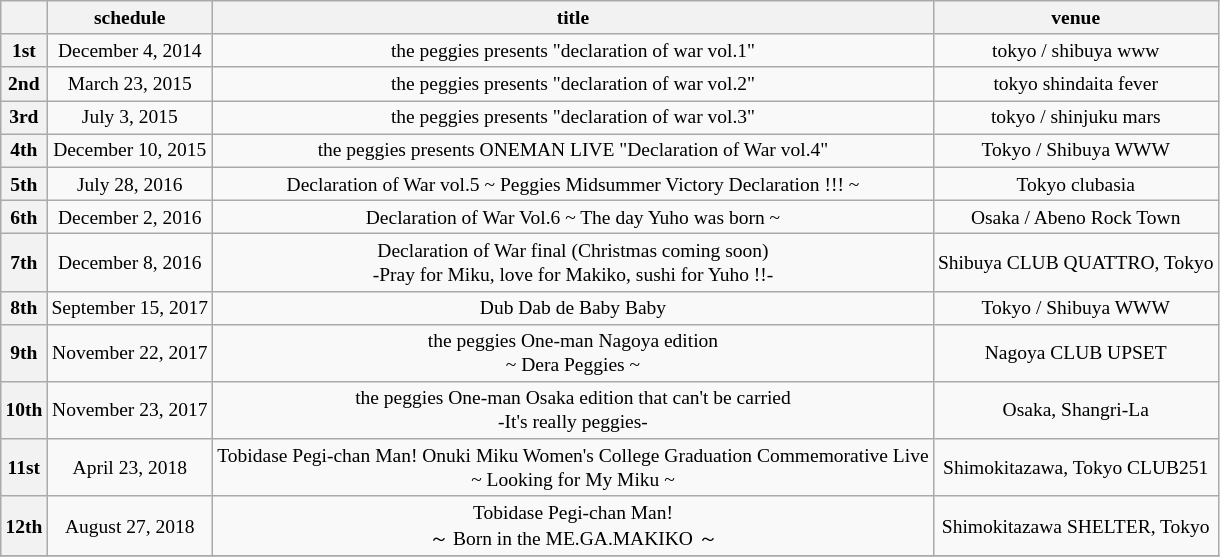<table class = "wikitable" style = "font-size: small; text-align: center">
<tr>
<th></th>
<th>schedule</th>
<th>title</th>
<th>venue</th>
</tr>
<tr>
<th>1st</th>
<td>December 4, 2014</td>
<td>the peggies presents "declaration of war vol.1"</td>
<td>tokyo / shibuya www</td>
</tr>
<tr>
<th>2nd</th>
<td>March 23, 2015</td>
<td>the peggies presents "declaration of war vol.2"</td>
<td>tokyo shindaita fever</td>
</tr>
<tr>
<th>3rd</th>
<td>July 3, 2015</td>
<td>the peggies presents "declaration of war vol.3"</td>
<td>tokyo / shinjuku mars</td>
</tr>
<tr>
<th>4th</th>
<td>December 10, 2015</td>
<td>the peggies presents ONEMAN LIVE "Declaration of War vol.4"</td>
<td>Tokyo / Shibuya WWW</td>
</tr>
<tr>
<th>5th</th>
<td>July 28, 2016</td>
<td>Declaration of War vol.5 ~ Peggies Midsummer Victory Declaration !!! ~</td>
<td>Tokyo clubasia</td>
</tr>
<tr>
<th>6th</th>
<td>December 2, 2016</td>
<td>Declaration of War Vol.6 ~ The day Yuho was born ~</td>
<td>Osaka / Abeno Rock Town</td>
</tr>
<tr>
<th>7th</th>
<td>December 8, 2016</td>
<td>Declaration of War final (Christmas coming soon) <br> -Pray for Miku, love for Makiko, sushi for Yuho !!-</td>
<td>Shibuya CLUB QUATTRO, Tokyo</td>
</tr>
<tr>
<th>8th</th>
<td>September 15, 2017</td>
<td>Dub Dab de Baby Baby</td>
<td>Tokyo / Shibuya WWW</td>
</tr>
<tr>
<th>9th</th>
<td>November 22, 2017</td>
<td>the peggies One-man Nagoya edition <br> ~ Dera Peggies ~</td>
<td>Nagoya CLUB UPSET</td>
</tr>
<tr>
<th>10th</th>
<td>November 23, 2017</td>
<td>the peggies One-man Osaka edition that can't be carried <br> -It's really peggies-</td>
<td>Osaka, Shangri-La</td>
</tr>
<tr>
<th>11st</th>
<td>April 23, 2018</td>
<td>Tobidase Pegi-chan Man! Onuki Miku Women's College Graduation Commemorative Live <br> ~ Looking for My Miku ~</td>
<td>Shimokitazawa, Tokyo CLUB251</td>
</tr>
<tr>
<th>12th</th>
<td>August 27, 2018</td>
<td>Tobidase Pegi-chan Man! <br> ～ Born in the ME.GA.MAKIKO ～</td>
<td>Shimokitazawa SHELTER, Tokyo</td>
</tr>
<tr>
</tr>
</table>
